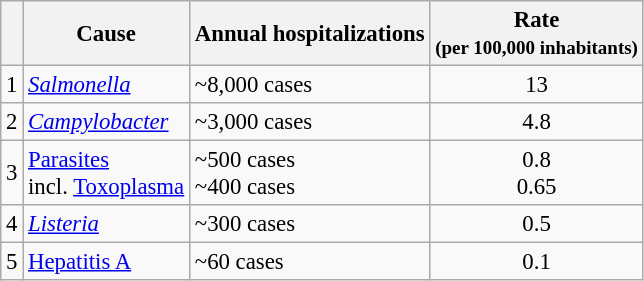<table class="wikitable" style="font-size:95%">
<tr>
<th></th>
<th>Cause</th>
<th>Annual hospitalizations</th>
<th>Rate<br><small>(per 100,000 inhabitants)</small></th>
</tr>
<tr>
<td>1</td>
<td><em><a href='#'>Salmonella</a></em></td>
<td>~8,000 cases</td>
<td align="center">13</td>
</tr>
<tr>
<td>2</td>
<td><em><a href='#'>Campylobacter</a></em></td>
<td>~3,000 cases</td>
<td align="center">4.8</td>
</tr>
<tr>
<td>3</td>
<td><a href='#'>Parasites</a><br>incl. <a href='#'>Toxoplasma</a></td>
<td>~500 cases<br>~400 cases</td>
<td align="center">0.8<br>0.65</td>
</tr>
<tr>
<td>4</td>
<td><em><a href='#'>Listeria</a></em></td>
<td>~300 cases</td>
<td align="center">0.5</td>
</tr>
<tr>
<td>5</td>
<td><a href='#'>Hepatitis A</a></td>
<td>~60 cases</td>
<td align="center">0.1</td>
</tr>
</table>
